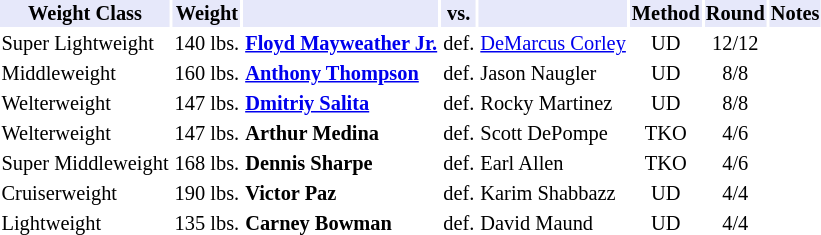<table class="toccolours" style="font-size: 85%;">
<tr>
<th style="background:#e6e8fa; color:#000; text-align:center;">Weight Class</th>
<th style="background:#e6e8fa; color:#000; text-align:center;">Weight</th>
<th style="background:#e6e8fa; color:#000; text-align:center;"></th>
<th style="background:#e6e8fa; color:#000; text-align:center;">vs.</th>
<th style="background:#e6e8fa; color:#000; text-align:center;"></th>
<th style="background:#e6e8fa; color:#000; text-align:center;">Method</th>
<th style="background:#e6e8fa; color:#000; text-align:center;">Round</th>
<th style="background:#e6e8fa; color:#000; text-align:center;">Notes</th>
</tr>
<tr>
<td>Super Lightweight</td>
<td>140 lbs.</td>
<td><strong><a href='#'>Floyd Mayweather Jr.</a></strong></td>
<td>def.</td>
<td><a href='#'>DeMarcus Corley</a></td>
<td align=center>UD</td>
<td align=center>12/12</td>
<td></td>
</tr>
<tr>
<td>Middleweight</td>
<td>160 lbs.</td>
<td><strong><a href='#'>Anthony Thompson</a></strong></td>
<td>def.</td>
<td>Jason Naugler</td>
<td align=center>UD</td>
<td align=center>8/8</td>
</tr>
<tr>
<td>Welterweight</td>
<td>147 lbs.</td>
<td><strong><a href='#'>Dmitriy Salita</a></strong></td>
<td>def.</td>
<td>Rocky Martinez</td>
<td align=center>UD</td>
<td align=center>8/8</td>
</tr>
<tr>
<td>Welterweight</td>
<td>147 lbs.</td>
<td><strong>Arthur Medina</strong></td>
<td>def.</td>
<td>Scott DePompe</td>
<td align=center>TKO</td>
<td align=center>4/6</td>
</tr>
<tr>
<td>Super Middleweight</td>
<td>168 lbs.</td>
<td><strong>Dennis Sharpe</strong></td>
<td>def.</td>
<td>Earl Allen</td>
<td align=center>TKO</td>
<td align=center>4/6</td>
</tr>
<tr>
<td>Cruiserweight</td>
<td>190 lbs.</td>
<td><strong>Victor Paz</strong></td>
<td>def.</td>
<td>Karim Shabbazz</td>
<td align=center>UD</td>
<td align=center>4/4</td>
</tr>
<tr>
<td>Lightweight</td>
<td>135 lbs.</td>
<td><strong>Carney Bowman</strong></td>
<td>def.</td>
<td>David Maund</td>
<td align=center>UD</td>
<td align=center>4/4</td>
</tr>
</table>
